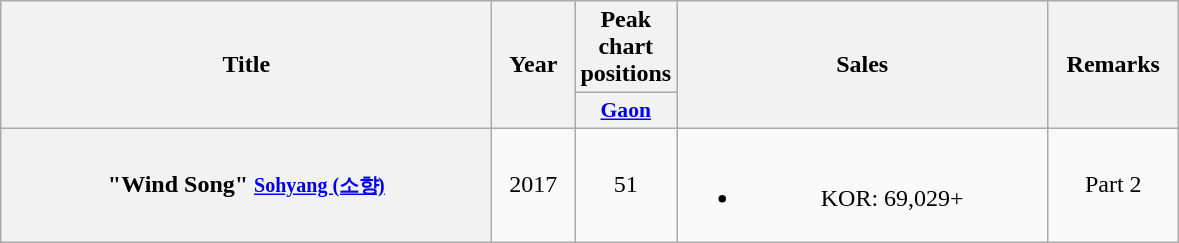<table class="wikitable plainrowheaders" style="text-align:center;">
<tr>
<th scope="col" rowspan="2" style="width:20em;">Title</th>
<th scope="col" rowspan="2" style="width:3em;">Year</th>
<th scope="col">Peak chart positions</th>
<th scope="col" rowspan="2" style="width:15em;">Sales</th>
<th scope="col" rowspan="2" style="width:5em;">Remarks</th>
</tr>
<tr>
<th scope="col" style="width:3em;font-size:90%;"><a href='#'>Gaon</a></th>
</tr>
<tr>
<th scope="row">"Wind Song" <small><a href='#'>Sohyang (소향)</a></small></th>
<td rowspan="1">2017</td>
<td>51</td>
<td><br><ul><li>KOR: 69,029+</li></ul></td>
<td>Part 2</td>
</tr>
</table>
